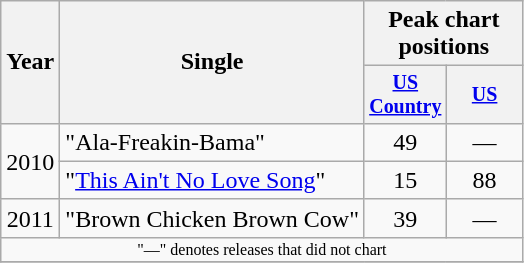<table class="wikitable" style="text-align:center;">
<tr>
<th rowspan="2">Year</th>
<th rowspan="2">Single</th>
<th colspan="2">Peak chart<br>positions</th>
</tr>
<tr style="font-size:smaller;">
<th width="45"><a href='#'>US Country</a></th>
<th width="45"><a href='#'>US</a></th>
</tr>
<tr>
<td rowspan="2">2010</td>
<td align="left">"Ala-Freakin-Bama"</td>
<td>49</td>
<td>—</td>
</tr>
<tr>
<td align="left">"<a href='#'>This Ain't No Love Song</a>"</td>
<td>15</td>
<td>88</td>
</tr>
<tr>
<td>2011</td>
<td align="left">"Brown Chicken Brown Cow"</td>
<td>39</td>
<td>—</td>
</tr>
<tr>
<td colspan="4" style="font-size:8pt">"—" denotes releases that did not chart</td>
</tr>
<tr>
</tr>
</table>
